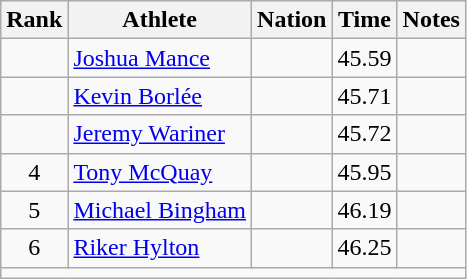<table class="wikitable mw-datatable sortable" style="text-align:center;">
<tr>
<th>Rank</th>
<th>Athlete</th>
<th>Nation</th>
<th>Time</th>
<th>Notes</th>
</tr>
<tr>
<td></td>
<td align=left><a href='#'>Joshua Mance</a></td>
<td align=left></td>
<td>45.59</td>
<td></td>
</tr>
<tr>
<td></td>
<td align=left><a href='#'>Kevin Borlée</a></td>
<td align=left></td>
<td>45.71</td>
<td></td>
</tr>
<tr>
<td></td>
<td align=left><a href='#'>Jeremy Wariner</a></td>
<td align=left></td>
<td>45.72</td>
<td></td>
</tr>
<tr>
<td>4</td>
<td align=left><a href='#'>Tony McQuay</a></td>
<td align=left></td>
<td>45.95</td>
<td></td>
</tr>
<tr>
<td>5</td>
<td align=left><a href='#'>Michael Bingham</a></td>
<td align=left></td>
<td>46.19</td>
<td></td>
</tr>
<tr>
<td>6</td>
<td align=left><a href='#'>Riker Hylton</a></td>
<td align=left></td>
<td>46.25</td>
<td></td>
</tr>
<tr class="sortbottom">
<td colspan=6></td>
</tr>
</table>
